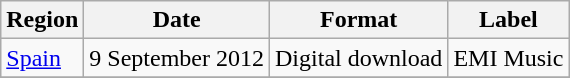<table class=wikitable>
<tr>
<th>Region</th>
<th>Date</th>
<th>Format</th>
<th>Label</th>
</tr>
<tr>
<td><a href='#'>Spain</a></td>
<td>9 September 2012</td>
<td>Digital download</td>
<td>EMI Music</td>
</tr>
<tr>
</tr>
</table>
